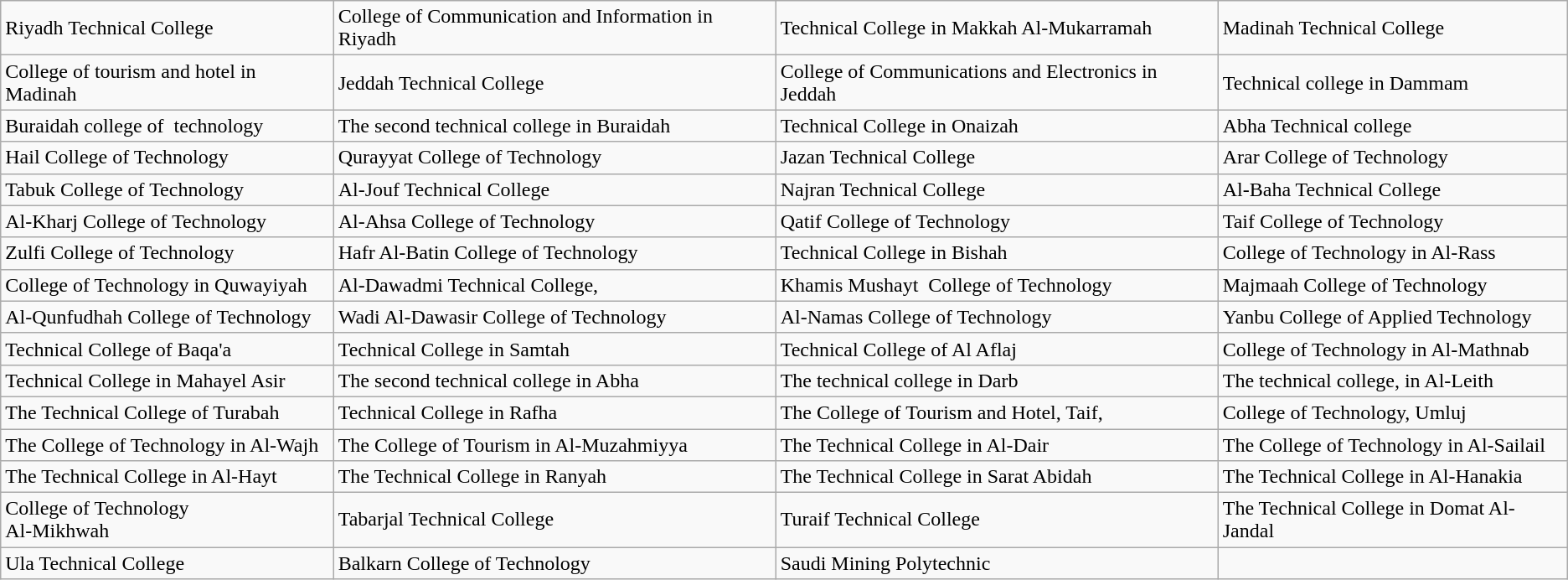<table class="wikitable">
<tr>
<td>Riyadh  Technical College</td>
<td>College of Communication and Information  in Riyadh</td>
<td>Technical College in Makkah  Al-Mukarramah</td>
<td>Madinah Technical College</td>
</tr>
<tr>
<td>College of tourism and hotel in  Madinah</td>
<td>Jeddah Technical College</td>
<td>College of Communications and  Electronics in Jeddah</td>
<td>Technical college in Dammam</td>
</tr>
<tr>
<td>Buraidah college  of  technology</td>
<td>The second technical college in  Buraidah</td>
<td>Technical College in Onaizah</td>
<td>Abha Technical  college</td>
</tr>
<tr>
<td>Hail  College of Technology</td>
<td>Qurayyat College of Technology</td>
<td>Jazan Technical College</td>
<td>Arar College of Technology</td>
</tr>
<tr>
<td>Tabuk  College of Technology</td>
<td>Al-Jouf Technical College</td>
<td>Najran Technical College</td>
<td>Al-Baha Technical College</td>
</tr>
<tr>
<td>Al-Kharj  College of Technology</td>
<td>Al-Ahsa  College of Technology</td>
<td>Qatif  College of Technology</td>
<td>Taif  College of Technology</td>
</tr>
<tr>
<td>Zulfi College of Technology</td>
<td>Hafr Al-Batin College of Technology</td>
<td>Technical College in Bishah</td>
<td>College  of Technology in Al-Rass</td>
</tr>
<tr>
<td>College of Technology in  Quwayiyah</td>
<td>Al-Dawadmi Technical College,</td>
<td>Khamis Mushayt  College of  Technology</td>
<td>Majmaah College of Technology</td>
</tr>
<tr>
<td>Al-Qunfudhah College of Technology</td>
<td>Wadi Al-Dawasir College of Technology</td>
<td>Al-Namas College of Technology</td>
<td>Yanbu College of Applied Technology</td>
</tr>
<tr>
<td>Technical College of Baqa'a</td>
<td>Technical College in Samtah</td>
<td>Technical College of Al Aflaj</td>
<td>College of Technology in Al-Mathnab</td>
</tr>
<tr>
<td>Technical College in Mahayel Asir</td>
<td>The second technical college in Abha</td>
<td>The technical college in Darb</td>
<td>The technical college, in Al-Leith</td>
</tr>
<tr>
<td>The Technical College of Turabah</td>
<td>Technical College in Rafha</td>
<td>The College of Tourism and Hotel, Taif,</td>
<td>College  of Technology, Umluj</td>
</tr>
<tr>
<td>The College of Technology in Al-Wajh</td>
<td>The College of Tourism in Al-Muzahmiyya</td>
<td>The Technical College in Al-Dair</td>
<td>The College of Technology in Al-Sailail</td>
</tr>
<tr>
<td>The  Technical College in Al-Hayt</td>
<td>The Technical College in Ranyah</td>
<td>The Technical College in Sarat Abidah</td>
<td>The Technical College in Al-Hanakia</td>
</tr>
<tr>
<td>College of Technology<br>Al-Mikhwah</td>
<td>Tabarjal Technical College</td>
<td>Turaif Technical College</td>
<td>The Technical College in Domat Al-Jandal</td>
</tr>
<tr>
<td>Ula Technical College</td>
<td>Balkarn College of Technology</td>
<td>Saudi Mining Polytechnic</td>
<td></td>
</tr>
</table>
